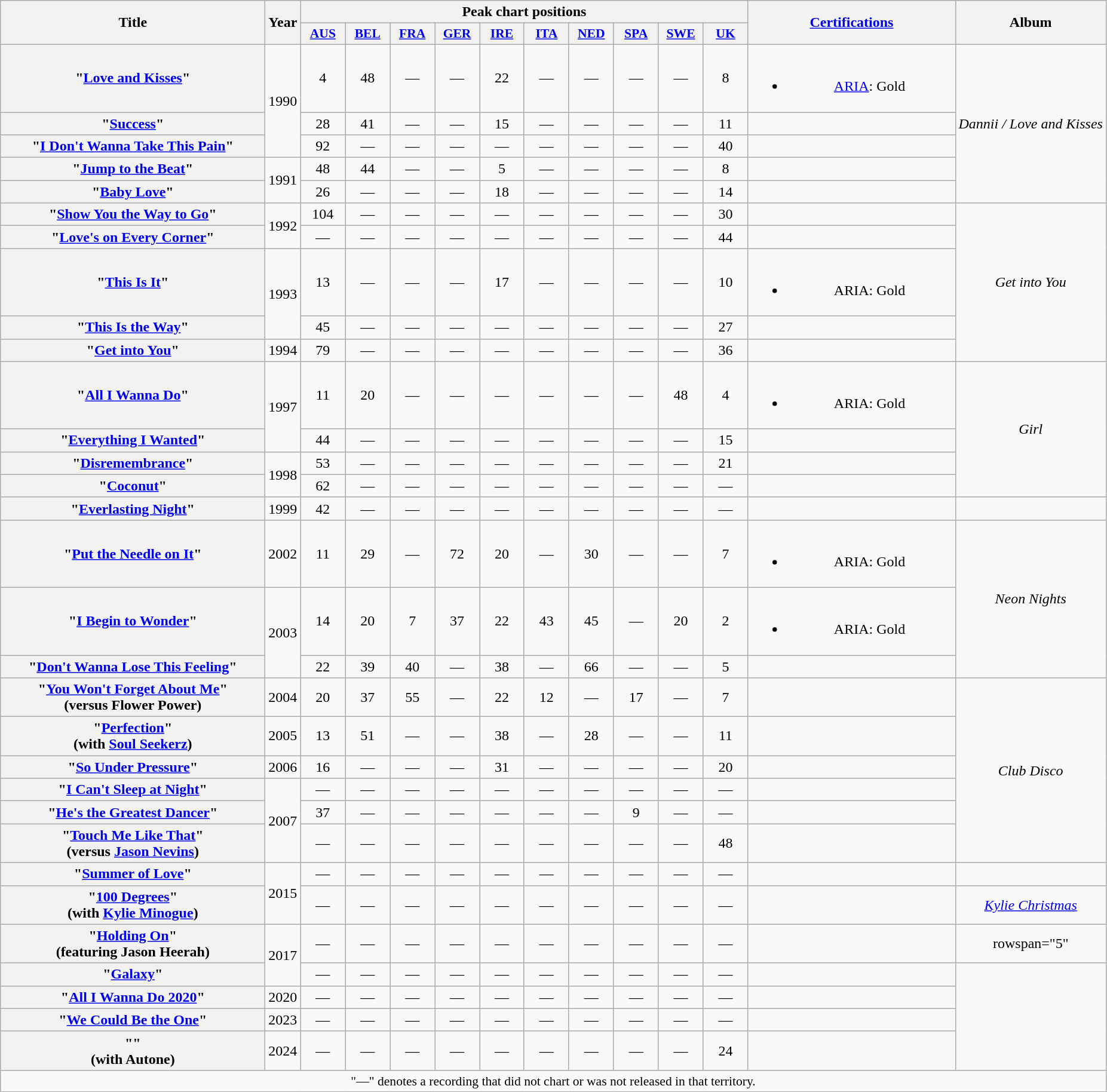<table class="wikitable plainrowheaders" style="text-align:center;">
<tr>
<th scope="col" rowspan="2" style="width:18em;">Title</th>
<th scope="col" rowspan="2">Year</th>
<th scope="col" colspan="10">Peak chart positions</th>
<th scope="col" rowspan="2" style="width:14em;"><a href='#'>Certifications</a></th>
<th scope="col" rowspan="2">Album</th>
</tr>
<tr>
<th style="width:3em;font-size:90%;"><a href='#'>AUS</a><br></th>
<th style="width:3em;font-size:90%;"><a href='#'>BEL</a><br></th>
<th style="width:3em;font-size:90%;"><a href='#'>FRA</a><br></th>
<th style="width:3em;font-size:90%;"><a href='#'>GER</a><br></th>
<th style="width:3em;font-size:90%;"><a href='#'>IRE</a><br></th>
<th style="width:3em;font-size:90%;"><a href='#'>ITA</a><br></th>
<th style="width:3em;font-size:90%;"><a href='#'>NED</a><br></th>
<th style="width:3em;font-size:90%;"><a href='#'>SPA</a><br></th>
<th style="width:3em;font-size:90%;"><a href='#'>SWE</a><br></th>
<th style="width:3em;font-size:90%;"><a href='#'>UK</a><br></th>
</tr>
<tr>
<th scope="row">"<a href='#'>Love and Kisses</a>"</th>
<td rowspan="3">1990</td>
<td>4</td>
<td>48</td>
<td>—</td>
<td>—</td>
<td>22</td>
<td>—</td>
<td>—</td>
<td>—</td>
<td>—</td>
<td>8</td>
<td><br><ul><li><a href='#'>ARIA</a>: Gold</li></ul></td>
<td rowspan="5"><em>Dannii / Love and Kisses</em></td>
</tr>
<tr>
<th scope="row">"<a href='#'>Success</a>"</th>
<td>28</td>
<td>41</td>
<td>—</td>
<td>—</td>
<td>15</td>
<td>—</td>
<td>—</td>
<td>—</td>
<td>—</td>
<td>11</td>
<td></td>
</tr>
<tr>
<th scope="row">"<a href='#'>I Don't Wanna Take This Pain</a>"</th>
<td>92</td>
<td>—</td>
<td>—</td>
<td>—</td>
<td>—</td>
<td>—</td>
<td>—</td>
<td>—</td>
<td>—</td>
<td>40</td>
<td></td>
</tr>
<tr>
<th scope="row">"<a href='#'>Jump to the Beat</a>"</th>
<td rowspan="2">1991</td>
<td>48</td>
<td>44</td>
<td>—</td>
<td>—</td>
<td>5</td>
<td>—</td>
<td>—</td>
<td>—</td>
<td>—</td>
<td>8</td>
<td></td>
</tr>
<tr>
<th scope="row">"<a href='#'>Baby Love</a>"</th>
<td>26</td>
<td>—</td>
<td>—</td>
<td>—</td>
<td>18</td>
<td>—</td>
<td>—</td>
<td>—</td>
<td>—</td>
<td>14</td>
<td></td>
</tr>
<tr>
<th scope="row">"<a href='#'>Show You the Way to Go</a>"</th>
<td rowspan="2">1992</td>
<td>104</td>
<td>—</td>
<td>—</td>
<td>—</td>
<td>—</td>
<td>—</td>
<td>—</td>
<td>—</td>
<td>—</td>
<td>30</td>
<td></td>
<td rowspan="5"><em>Get into You</em></td>
</tr>
<tr>
<th scope="row">"<a href='#'>Love's on Every Corner</a>"</th>
<td>—</td>
<td>—</td>
<td>—</td>
<td>—</td>
<td>—</td>
<td>—</td>
<td>—</td>
<td>—</td>
<td>—</td>
<td>44</td>
<td></td>
</tr>
<tr>
<th scope="row">"<a href='#'>This Is It</a>"</th>
<td rowspan="2">1993</td>
<td>13</td>
<td>—</td>
<td>—</td>
<td>—</td>
<td>17</td>
<td>—</td>
<td>—</td>
<td>—</td>
<td>—</td>
<td>10</td>
<td><br><ul><li>ARIA: Gold</li></ul></td>
</tr>
<tr>
<th scope="row">"<a href='#'>This Is the Way</a>"</th>
<td>45</td>
<td>—</td>
<td>—</td>
<td>—</td>
<td>—</td>
<td>—</td>
<td>—</td>
<td>—</td>
<td>—</td>
<td>27</td>
<td></td>
</tr>
<tr>
<th scope="row">"<a href='#'>Get into You</a>"</th>
<td>1994</td>
<td>79</td>
<td>—</td>
<td>—</td>
<td>—</td>
<td>—</td>
<td>—</td>
<td>—</td>
<td>—</td>
<td>—</td>
<td>36</td>
<td></td>
</tr>
<tr>
<th scope="row">"<a href='#'>All I Wanna Do</a>"</th>
<td rowspan="2">1997</td>
<td>11</td>
<td>20</td>
<td>—</td>
<td>—</td>
<td>—</td>
<td>—</td>
<td>—</td>
<td>—</td>
<td>48</td>
<td>4</td>
<td><br><ul><li>ARIA: Gold</li></ul></td>
<td rowspan="4"><em>Girl</em></td>
</tr>
<tr>
<th scope="row">"<a href='#'>Everything I Wanted</a>"</th>
<td>44</td>
<td>—</td>
<td>—</td>
<td>—</td>
<td>—</td>
<td>—</td>
<td>—</td>
<td>—</td>
<td>—</td>
<td>15</td>
<td></td>
</tr>
<tr>
<th scope="row">"<a href='#'>Disremembrance</a>"</th>
<td rowspan="2">1998</td>
<td>53</td>
<td>—</td>
<td>—</td>
<td>—</td>
<td>—</td>
<td>—</td>
<td>—</td>
<td>—</td>
<td>—</td>
<td>21</td>
<td></td>
</tr>
<tr>
<th scope="row">"<a href='#'>Coconut</a>"</th>
<td>62</td>
<td>—</td>
<td>—</td>
<td>—</td>
<td>—</td>
<td>—</td>
<td>—</td>
<td>—</td>
<td>—</td>
<td>—</td>
<td></td>
</tr>
<tr>
<th scope="row">"<a href='#'>Everlasting Night</a>"</th>
<td>1999</td>
<td>42</td>
<td>—</td>
<td>—</td>
<td>—</td>
<td>—</td>
<td>—</td>
<td>—</td>
<td>—</td>
<td>—</td>
<td>—</td>
<td></td>
<td></td>
</tr>
<tr>
<th scope="row">"<a href='#'>Put the Needle on It</a>"</th>
<td>2002</td>
<td>11</td>
<td>29</td>
<td>—</td>
<td>72</td>
<td>20</td>
<td>—</td>
<td>30</td>
<td>—</td>
<td>—</td>
<td>7</td>
<td><br><ul><li>ARIA: Gold</li></ul></td>
<td rowspan="3"><em>Neon Nights</em></td>
</tr>
<tr>
<th scope="row">"<a href='#'>I Begin to Wonder</a>"</th>
<td rowspan="2">2003</td>
<td>14</td>
<td>20</td>
<td>7</td>
<td>37</td>
<td>22</td>
<td>43</td>
<td>45</td>
<td>—</td>
<td>20</td>
<td>2</td>
<td><br><ul><li>ARIA: Gold</li></ul></td>
</tr>
<tr>
<th scope="row">"<a href='#'>Don't Wanna Lose This Feeling</a>"</th>
<td>22</td>
<td>39</td>
<td>40</td>
<td>—</td>
<td>38</td>
<td>—</td>
<td>66</td>
<td>—</td>
<td>—</td>
<td>5</td>
<td></td>
</tr>
<tr>
<th scope="row">"<a href='#'>You Won't Forget About Me</a>" <br><span>(versus Flower Power)</span></th>
<td>2004</td>
<td>20</td>
<td>37</td>
<td>55</td>
<td>—</td>
<td>22</td>
<td>12</td>
<td>—</td>
<td>17</td>
<td>—</td>
<td>7</td>
<td></td>
<td rowspan="6"><em>Club Disco</em></td>
</tr>
<tr>
<th scope="row">"<a href='#'>Perfection</a>" <br><span>(with <a href='#'>Soul Seekerz</a>)</span></th>
<td>2005</td>
<td>13</td>
<td>51</td>
<td>—</td>
<td>—</td>
<td>38</td>
<td>—</td>
<td>28</td>
<td>—</td>
<td>—</td>
<td>11</td>
<td></td>
</tr>
<tr>
<th scope="row">"<a href='#'>So Under Pressure</a>"</th>
<td>2006</td>
<td>16</td>
<td>—</td>
<td>—</td>
<td>—</td>
<td>31</td>
<td>—</td>
<td>—</td>
<td>—</td>
<td>—</td>
<td>20</td>
<td></td>
</tr>
<tr>
<th scope="row">"<a href='#'>I Can't Sleep at Night</a>"</th>
<td rowspan="3">2007</td>
<td>—</td>
<td>—</td>
<td>—</td>
<td>—</td>
<td>—</td>
<td>—</td>
<td>—</td>
<td>—</td>
<td>—</td>
<td>—</td>
<td></td>
</tr>
<tr>
<th scope="row">"<a href='#'>He's the Greatest Dancer</a>"</th>
<td>37</td>
<td>—</td>
<td>—</td>
<td>—</td>
<td>—</td>
<td>—</td>
<td>—</td>
<td>9</td>
<td>—</td>
<td>—</td>
<td></td>
</tr>
<tr>
<th scope="row">"<a href='#'>Touch Me Like That</a>" <br><span>(versus <a href='#'>Jason Nevins</a>)</span></th>
<td>—</td>
<td>—</td>
<td>—</td>
<td>—</td>
<td>—</td>
<td>—</td>
<td>—</td>
<td>—</td>
<td>—</td>
<td>48</td>
<td></td>
</tr>
<tr>
<th scope="row">"<a href='#'>Summer of Love</a>"</th>
<td rowspan="2">2015</td>
<td>—</td>
<td>—</td>
<td>—</td>
<td>—</td>
<td>—</td>
<td>—</td>
<td>—</td>
<td>—</td>
<td>—</td>
<td>—</td>
<td></td>
<td></td>
</tr>
<tr>
<th scope="row">"<a href='#'>100 Degrees</a>" <br><span>(with <a href='#'>Kylie Minogue</a>)</span></th>
<td>—</td>
<td>—</td>
<td>—</td>
<td>—</td>
<td>—</td>
<td>—</td>
<td>—</td>
<td>—</td>
<td>—</td>
<td>—</td>
<td></td>
<td><em><a href='#'>Kylie Christmas</a></em></td>
</tr>
<tr>
<th scope="row">"<a href='#'>Holding On</a>"<br> <span>(featuring Jason Heerah)</span></th>
<td rowspan="2">2017</td>
<td>—</td>
<td>—</td>
<td>—</td>
<td>—</td>
<td>—</td>
<td>—</td>
<td>—</td>
<td>—</td>
<td>—</td>
<td>—</td>
<td></td>
<td>rowspan="5" </td>
</tr>
<tr>
<th scope="row">"<a href='#'>Galaxy</a>"</th>
<td>—</td>
<td>—</td>
<td>—</td>
<td>—</td>
<td>—</td>
<td>—</td>
<td>—</td>
<td>—</td>
<td>—</td>
<td>—</td>
<td></td>
</tr>
<tr>
<th scope="row">"<a href='#'>All I Wanna Do 2020</a>"</th>
<td>2020</td>
<td>—</td>
<td>—</td>
<td>—</td>
<td>—</td>
<td>—</td>
<td>—</td>
<td>—</td>
<td>—</td>
<td>—</td>
<td>—</td>
<td></td>
</tr>
<tr>
<th scope="row">"<a href='#'>We Could Be the One</a>"</th>
<td>2023</td>
<td>—</td>
<td>—</td>
<td>—</td>
<td>—</td>
<td>—</td>
<td>—</td>
<td>—</td>
<td>—</td>
<td>—</td>
<td>—</td>
<td></td>
</tr>
<tr>
<th scope="row">"" <br><span>(with Autone)</span></th>
<td>2024</td>
<td>—</td>
<td>—</td>
<td>—</td>
<td>—</td>
<td>—</td>
<td>—</td>
<td>—</td>
<td>—</td>
<td>—</td>
<td —{{efn>24</td>
<td></td>
</tr>
<tr>
<td colspan="14" style="font-size:90%">"—" denotes a recording that did not chart or was not released in that territory.</td>
</tr>
</table>
